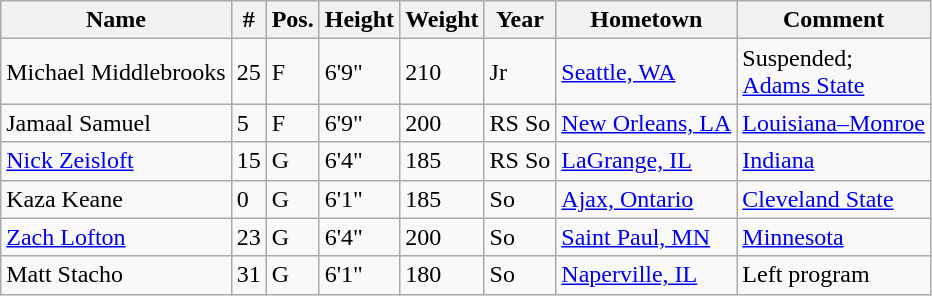<table class="wikitable sortable" border="1">
<tr>
<th>Name</th>
<th>#</th>
<th>Pos.</th>
<th>Height</th>
<th>Weight</th>
<th>Year</th>
<th>Hometown</th>
<th class="unsortable">Comment</th>
</tr>
<tr>
<td>Michael Middlebrooks</td>
<td>25</td>
<td>F</td>
<td>6'9"</td>
<td>210</td>
<td>Jr</td>
<td><a href='#'>Seattle, WA</a></td>
<td>Suspended;<br><a href='#'>Adams State</a></td>
</tr>
<tr>
<td>Jamaal Samuel</td>
<td>5</td>
<td>F</td>
<td>6'9"</td>
<td>200</td>
<td>RS So</td>
<td><a href='#'>New Orleans, LA</a></td>
<td><a href='#'>Louisiana–Monroe</a></td>
</tr>
<tr>
<td><a href='#'>Nick Zeisloft</a></td>
<td>15</td>
<td>G</td>
<td>6'4"</td>
<td>185</td>
<td>RS So</td>
<td><a href='#'>LaGrange, IL</a></td>
<td><a href='#'>Indiana</a></td>
</tr>
<tr>
<td>Kaza Keane</td>
<td>0</td>
<td>G</td>
<td>6'1"</td>
<td>185</td>
<td>So</td>
<td><a href='#'>Ajax, Ontario</a></td>
<td><a href='#'>Cleveland State</a></td>
</tr>
<tr>
<td><a href='#'>Zach Lofton</a></td>
<td>23</td>
<td>G</td>
<td>6'4"</td>
<td>200</td>
<td>So</td>
<td><a href='#'>Saint Paul, MN</a></td>
<td><a href='#'>Minnesota</a></td>
</tr>
<tr>
<td>Matt Stacho</td>
<td>31</td>
<td>G</td>
<td>6'1"</td>
<td>180</td>
<td>So</td>
<td><a href='#'>Naperville, IL</a></td>
<td>Left program</td>
</tr>
</table>
